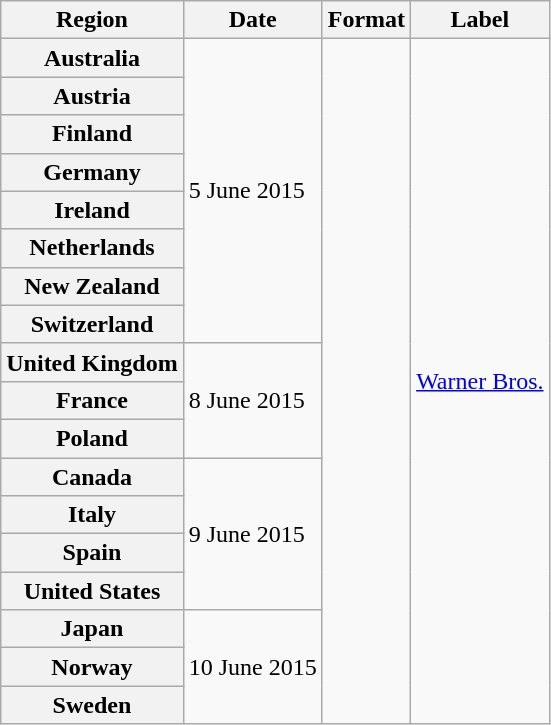<table class="wikitable plainrowheaders">
<tr>
<th scope="col">Region</th>
<th scope="col">Date</th>
<th scope="col">Format</th>
<th scope="col">Label</th>
</tr>
<tr>
<th scope="row">Australia</th>
<td rowspan="8">5 June 2015</td>
<td rowspan="18"></td>
<td rowspan="18"><a href='#'>Warner Bros.</a></td>
</tr>
<tr>
<th scope="row">Austria</th>
</tr>
<tr>
<th scope="row">Finland</th>
</tr>
<tr>
<th scope="row">Germany</th>
</tr>
<tr>
<th scope="row">Ireland</th>
</tr>
<tr>
<th scope="row">Netherlands</th>
</tr>
<tr>
<th scope="row">New Zealand</th>
</tr>
<tr>
<th scope="row">Switzerland</th>
</tr>
<tr>
<th scope="row">United Kingdom</th>
<td rowspan="3">8 June 2015</td>
</tr>
<tr>
<th scope="row">France</th>
</tr>
<tr>
<th scope="row">Poland</th>
</tr>
<tr>
<th scope="row">Canada</th>
<td rowspan="4">9 June 2015</td>
</tr>
<tr>
<th scope="row">Italy</th>
</tr>
<tr>
<th scope="row">Spain</th>
</tr>
<tr>
<th scope="row">United States</th>
</tr>
<tr>
<th scope="row">Japan</th>
<td rowspan="3">10 June 2015</td>
</tr>
<tr>
<th scope="row">Norway</th>
</tr>
<tr>
<th scope="row">Sweden</th>
</tr>
</table>
